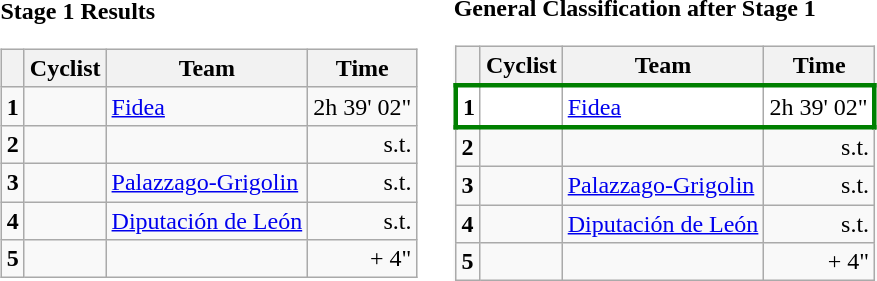<table>
<tr>
<td><strong>Stage 1 Results</strong><br><table class="wikitable">
<tr>
<th></th>
<th>Cyclist</th>
<th>Team</th>
<th>Time</th>
</tr>
<tr>
<td><strong>1</strong></td>
<td></td>
<td><a href='#'>Fidea</a></td>
<td align="right">2h 39' 02"</td>
</tr>
<tr>
<td><strong>2</strong></td>
<td></td>
<td></td>
<td align="right">s.t.</td>
</tr>
<tr>
<td><strong>3</strong></td>
<td></td>
<td><a href='#'>Palazzago-Grigolin</a></td>
<td align="right">s.t.</td>
</tr>
<tr>
<td><strong>4</strong></td>
<td></td>
<td><a href='#'>Diputación de León</a></td>
<td align="right">s.t.</td>
</tr>
<tr>
<td><strong>5</strong></td>
<td></td>
<td></td>
<td align="right">+ 4"</td>
</tr>
</table>
</td>
<td></td>
<td><strong>General Classification after Stage 1</strong><br><table class="wikitable">
<tr>
<th></th>
<th>Cyclist</th>
<th>Team</th>
<th>Time</th>
</tr>
<tr style="border:3px solid green; background:white">
<td><strong>1</strong></td>
<td></td>
<td><a href='#'>Fidea</a></td>
<td align="right">2h 39' 02"</td>
</tr>
<tr>
<td><strong>2</strong></td>
<td></td>
<td></td>
<td align="right">s.t.</td>
</tr>
<tr>
<td><strong>3</strong></td>
<td></td>
<td><a href='#'>Palazzago-Grigolin</a></td>
<td align="right">s.t.</td>
</tr>
<tr>
<td><strong>4</strong></td>
<td></td>
<td><a href='#'>Diputación de León</a></td>
<td align="right">s.t.</td>
</tr>
<tr>
<td><strong>5</strong></td>
<td></td>
<td></td>
<td align="right">+ 4"</td>
</tr>
</table>
</td>
</tr>
</table>
